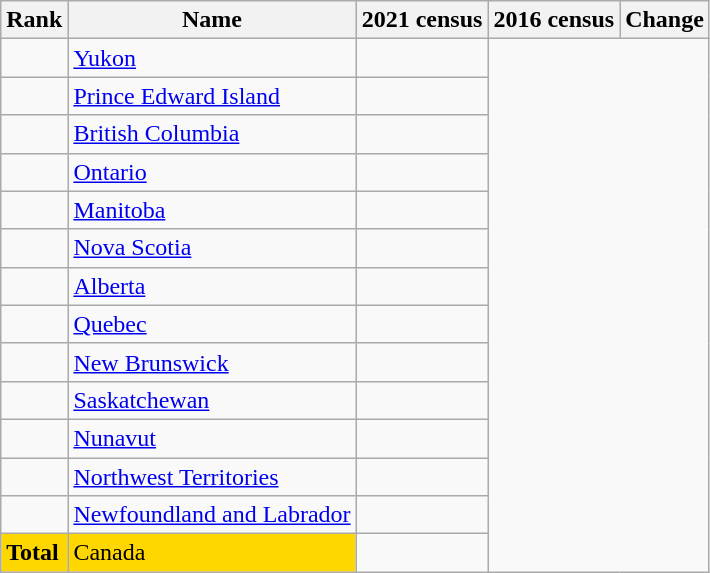<table class="wikitable sortable">
<tr>
<th>Rank</th>
<th>Name</th>
<th>2021 census</th>
<th>2016 census</th>
<th>Change</th>
</tr>
<tr>
<td align=center></td>
<td align="left"><a href='#'>Yukon</a></td>
<td></td>
</tr>
<tr>
<td align=center></td>
<td align="left"><a href='#'>Prince Edward Island</a></td>
<td></td>
</tr>
<tr>
<td align=center></td>
<td align="left"><a href='#'>British Columbia</a></td>
<td></td>
</tr>
<tr>
<td align=center></td>
<td align="left"><a href='#'>Ontario</a></td>
<td></td>
</tr>
<tr>
<td align=center></td>
<td align="left"><a href='#'>Manitoba</a></td>
<td></td>
</tr>
<tr>
<td align=center></td>
<td align="left"><a href='#'>Nova Scotia</a></td>
<td></td>
</tr>
<tr>
<td align=center></td>
<td align="left"><a href='#'>Alberta</a></td>
<td></td>
</tr>
<tr>
<td align=center></td>
<td align="left"><a href='#'>Quebec</a></td>
<td></td>
</tr>
<tr>
<td align=center></td>
<td align="left"><a href='#'>New Brunswick</a></td>
<td></td>
</tr>
<tr>
<td align=center></td>
<td align="left"><a href='#'>Saskatchewan</a></td>
<td></td>
</tr>
<tr>
<td align=center></td>
<td align="left"><a href='#'>Nunavut</a></td>
<td></td>
</tr>
<tr>
<td align=center></td>
<td align="left"><a href='#'>Northwest Territories</a></td>
<td></td>
</tr>
<tr>
<td align=center></td>
<td align="left"><a href='#'>Newfoundland and Labrador</a></td>
<td></td>
</tr>
<tr class="sortbottom">
<td bgcolor="gold"><strong>Total</strong></td>
<td bgcolor="gold" align="left">Canada</td>
<td></td>
</tr>
</table>
